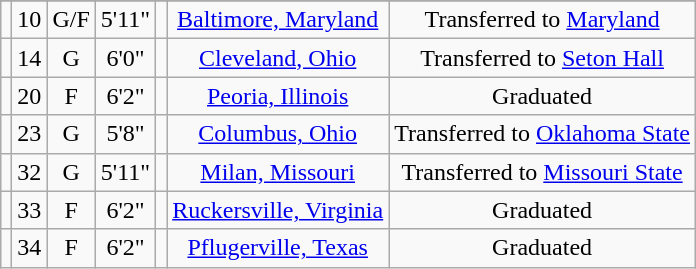<table class="wikitable sortable" border="1" style="text-align: center;">
<tr align=center>
</tr>
<tr>
<td></td>
<td>10</td>
<td>G/F</td>
<td>5'11"</td>
<td></td>
<td><a href='#'>Baltimore, Maryland</a></td>
<td>Transferred to <a href='#'>Maryland</a></td>
</tr>
<tr>
<td></td>
<td>14</td>
<td>G</td>
<td>6'0"</td>
<td></td>
<td><a href='#'>Cleveland, Ohio</a></td>
<td>Transferred to <a href='#'>Seton Hall</a></td>
</tr>
<tr>
<td></td>
<td>20</td>
<td>F</td>
<td>6'2"</td>
<td></td>
<td><a href='#'>Peoria, Illinois</a></td>
<td>Graduated</td>
</tr>
<tr>
<td></td>
<td>23</td>
<td>G</td>
<td>5'8"</td>
<td></td>
<td><a href='#'>Columbus, Ohio</a></td>
<td>Transferred to <a href='#'>Oklahoma State</a></td>
</tr>
<tr>
<td></td>
<td>32</td>
<td>G</td>
<td>5'11"</td>
<td></td>
<td><a href='#'>Milan, Missouri</a></td>
<td>Transferred to <a href='#'>Missouri State</a></td>
</tr>
<tr>
<td></td>
<td>33</td>
<td>F</td>
<td>6'2"</td>
<td></td>
<td><a href='#'>Ruckersville, Virginia</a></td>
<td>Graduated</td>
</tr>
<tr>
<td></td>
<td>34</td>
<td>F</td>
<td>6'2"</td>
<td></td>
<td><a href='#'>Pflugerville, Texas</a></td>
<td>Graduated</td>
</tr>
</table>
